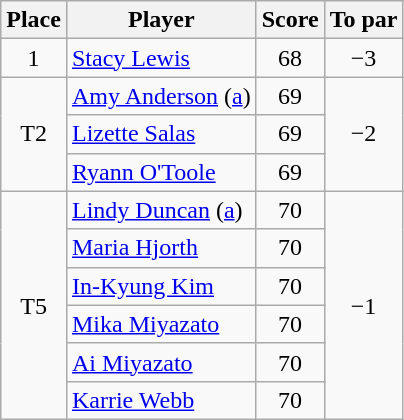<table class="wikitable">
<tr>
<th>Place</th>
<th>Player</th>
<th>Score</th>
<th>To par</th>
</tr>
<tr>
<td align=center>1</td>
<td> <a href='#'>Stacy Lewis</a></td>
<td align=center>68</td>
<td align=center>−3</td>
</tr>
<tr>
<td align=center rowspan=3>T2</td>
<td> <a href='#'>Amy Anderson</a> (<a href='#'>a</a>)</td>
<td align=center>69</td>
<td align=center rowspan=3>−2</td>
</tr>
<tr>
<td> <a href='#'>Lizette Salas</a></td>
<td align=center>69</td>
</tr>
<tr>
<td> <a href='#'>Ryann O'Toole</a></td>
<td align=center>69</td>
</tr>
<tr>
<td align=center rowspan=6>T5</td>
<td> <a href='#'>Lindy Duncan</a> (<a href='#'>a</a>)</td>
<td align=center>70</td>
<td align=center rowspan=6>−1</td>
</tr>
<tr>
<td> <a href='#'>Maria Hjorth</a></td>
<td align=center>70</td>
</tr>
<tr>
<td> <a href='#'>In-Kyung Kim</a></td>
<td align=center>70</td>
</tr>
<tr>
<td> <a href='#'>Mika Miyazato</a></td>
<td align=center>70</td>
</tr>
<tr>
<td> <a href='#'>Ai Miyazato</a></td>
<td align=center>70</td>
</tr>
<tr>
<td> <a href='#'>Karrie Webb</a></td>
<td align=center>70</td>
</tr>
</table>
